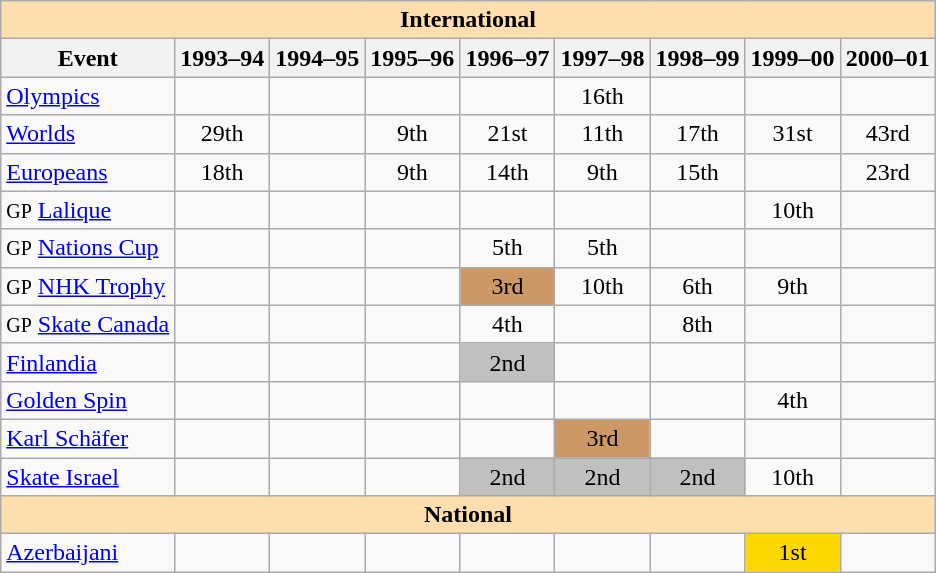<table class="wikitable" style="text-align:center">
<tr>
<th style="background-color: #ffdead; " colspan=9 align=center><strong>International</strong></th>
</tr>
<tr>
<th>Event</th>
<th>1993–94</th>
<th>1994–95</th>
<th>1995–96</th>
<th>1996–97</th>
<th>1997–98</th>
<th>1998–99</th>
<th>1999–00</th>
<th>2000–01</th>
</tr>
<tr>
<td align=left><a href='#'>Olympics</a></td>
<td></td>
<td></td>
<td></td>
<td></td>
<td>16th</td>
<td></td>
<td></td>
<td></td>
</tr>
<tr>
<td align=left><a href='#'>Worlds</a></td>
<td>29th</td>
<td></td>
<td>9th</td>
<td>21st</td>
<td>11th</td>
<td>17th</td>
<td>31st</td>
<td>43rd</td>
</tr>
<tr>
<td align=left><a href='#'>Europeans</a></td>
<td>18th</td>
<td></td>
<td>9th</td>
<td>14th</td>
<td>9th</td>
<td>15th</td>
<td></td>
<td>23rd</td>
</tr>
<tr>
<td align=left><small>GP</small> <a href='#'>Lalique</a></td>
<td></td>
<td></td>
<td></td>
<td></td>
<td></td>
<td></td>
<td>10th</td>
<td></td>
</tr>
<tr>
<td align=left><small>GP</small> <a href='#'>Nations Cup</a></td>
<td></td>
<td></td>
<td></td>
<td>5th</td>
<td>5th</td>
<td></td>
<td></td>
<td></td>
</tr>
<tr>
<td align=left><small>GP</small> <a href='#'>NHK Trophy</a></td>
<td></td>
<td></td>
<td></td>
<td bgcolor=cc9966>3rd</td>
<td>10th</td>
<td>6th</td>
<td>9th</td>
<td></td>
</tr>
<tr>
<td align=left><small>GP</small> <a href='#'>Skate Canada</a></td>
<td></td>
<td></td>
<td></td>
<td>4th</td>
<td></td>
<td>8th</td>
<td></td>
<td></td>
</tr>
<tr>
<td align=left><a href='#'>Finlandia</a></td>
<td></td>
<td></td>
<td></td>
<td bgcolor=silver>2nd</td>
<td></td>
<td></td>
<td></td>
<td></td>
</tr>
<tr>
<td align=left><a href='#'>Golden Spin</a></td>
<td></td>
<td></td>
<td></td>
<td></td>
<td></td>
<td></td>
<td>4th</td>
<td></td>
</tr>
<tr>
<td align=left><a href='#'>Karl Schäfer</a></td>
<td></td>
<td></td>
<td></td>
<td></td>
<td bgcolor=cc9966>3rd</td>
<td></td>
<td></td>
<td></td>
</tr>
<tr>
<td align=left><a href='#'>Skate Israel</a></td>
<td></td>
<td></td>
<td></td>
<td bgcolor=silver>2nd</td>
<td bgcolor=silver>2nd</td>
<td bgcolor=silver>2nd</td>
<td>10th</td>
<td></td>
</tr>
<tr>
<th style="background-color: #ffdead; " colspan=9 align=center><strong>National</strong></th>
</tr>
<tr>
<td align=left><a href='#'>Azerbaijani</a></td>
<td></td>
<td></td>
<td></td>
<td></td>
<td></td>
<td></td>
<td bgcolor=gold>1st</td>
<td></td>
</tr>
</table>
